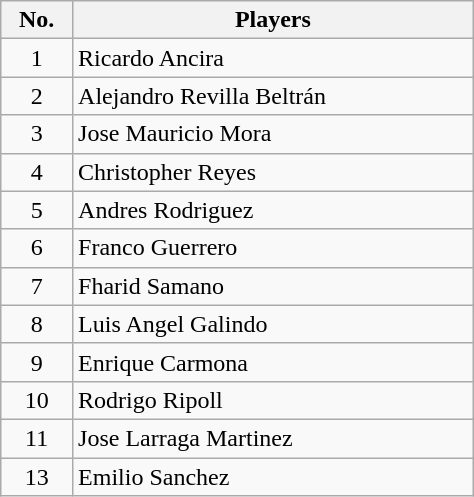<table class="wikitable" style="text-align: center; width:25%">
<tr>
<th>No.</th>
<th>Players</th>
</tr>
<tr>
<td>1</td>
<td align="left">Ricardo Ancira</td>
</tr>
<tr>
<td>2</td>
<td align="left">Alejandro Revilla Beltrán</td>
</tr>
<tr>
<td>3</td>
<td align="left">Jose Mauricio Mora</td>
</tr>
<tr>
<td>4</td>
<td align="left">Christopher Reyes</td>
</tr>
<tr>
<td>5</td>
<td align="left">Andres Rodriguez</td>
</tr>
<tr>
<td>6</td>
<td align="left">Franco Guerrero</td>
</tr>
<tr>
<td>7</td>
<td align="left">Fharid Samano</td>
</tr>
<tr>
<td>8</td>
<td align="left">Luis Angel Galindo</td>
</tr>
<tr>
<td>9</td>
<td align="left">Enrique Carmona</td>
</tr>
<tr>
<td>10</td>
<td align="left">Rodrigo Ripoll</td>
</tr>
<tr>
<td>11</td>
<td align="left">Jose Larraga Martinez</td>
</tr>
<tr>
<td>13</td>
<td align="left">Emilio Sanchez</td>
</tr>
</table>
